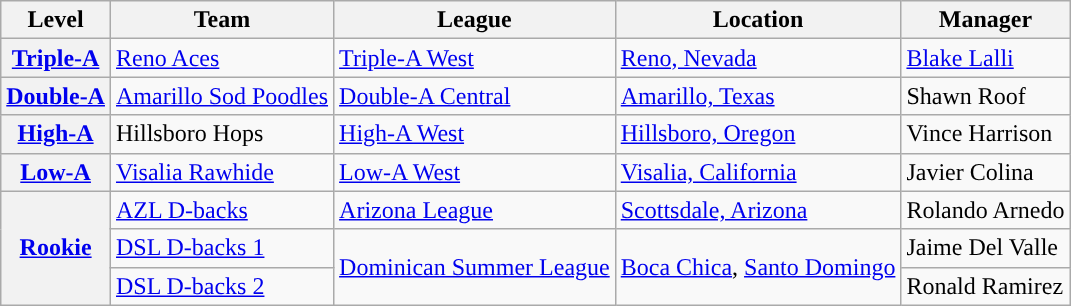<table class="wikitable plainrowheaders">
<tr>
<th scope="col" style="text-align:center; ">Level</th>
<th scope="col" style="text-align:center; ">Team</th>
<th scope="col" style="text-align:center; ">League</th>
<th scope="col" style="text-align:center; ">Location</th>
<th scope="col" style="text-align:center; ">Manager</th>
</tr>
<tr>
<th scope="row"><a href='#'>Triple-A</a></th>
<td><a href='#'>Reno Aces</a></td>
<td><a href='#'>Triple-A West</a></td>
<td><a href='#'>Reno, Nevada</a></td>
<td><a href='#'>Blake Lalli</a></td>
</tr>
<tr>
<th scope="row"><a href='#'>Double-A</a></th>
<td><a href='#'>Amarillo Sod Poodles</a></td>
<td><a href='#'>Double-A Central</a></td>
<td><a href='#'>Amarillo, Texas</a></td>
<td>Shawn Roof</td>
</tr>
<tr>
<th scope="row"><a href='#'>High-A</a></th>
<td>Hillsboro Hops</td>
<td><a href='#'>High-A West</a></td>
<td><a href='#'>Hillsboro, Oregon</a></td>
<td>Vince Harrison</td>
</tr>
<tr>
<th scope="row"><a href='#'>Low-A</a></th>
<td><a href='#'>Visalia Rawhide</a></td>
<td><a href='#'>Low-A West</a></td>
<td><a href='#'>Visalia, California</a></td>
<td>Javier Colina</td>
</tr>
<tr>
<th scope="row" rowspan=4><a href='#'>Rookie</a></th>
<td><a href='#'>AZL D-backs</a></td>
<td><a href='#'>Arizona League</a></td>
<td><a href='#'>Scottsdale, Arizona</a></td>
<td>Rolando Arnedo</td>
</tr>
<tr>
<td><a href='#'>DSL D-backs 1</a></td>
<td rowspan=2><a href='#'>Dominican Summer League</a></td>
<td rowspan=2><a href='#'>Boca Chica</a>, <a href='#'>Santo Domingo</a></td>
<td>Jaime Del Valle</td>
</tr>
<tr>
<td><a href='#'>DSL D-backs 2</a></td>
<td>Ronald Ramirez</td>
</tr>
</table>
